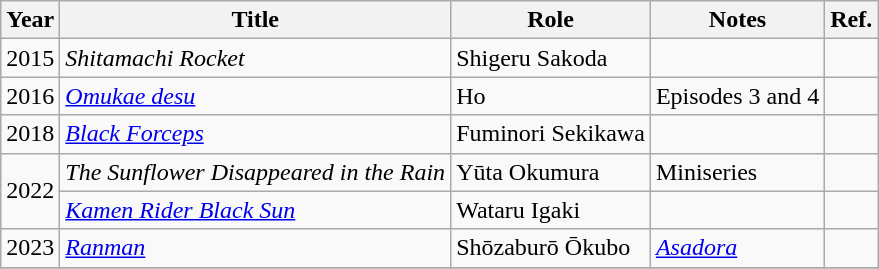<table class="wikitable">
<tr>
<th>Year</th>
<th>Title</th>
<th>Role</th>
<th>Notes</th>
<th>Ref.</th>
</tr>
<tr>
<td>2015</td>
<td><em>Shitamachi Rocket</em></td>
<td>Shigeru Sakoda</td>
<td></td>
<td></td>
</tr>
<tr>
<td>2016</td>
<td><em><a href='#'>Omukae desu</a></em></td>
<td>Ho</td>
<td>Episodes 3 and 4</td>
<td></td>
</tr>
<tr>
<td rowspan="1">2018</td>
<td><em><a href='#'>Black Forceps</a></em></td>
<td>Fuminori Sekikawa</td>
<td></td>
<td></td>
</tr>
<tr>
<td rowspan="2">2022</td>
<td><em>The Sunflower Disappeared in the Rain</em></td>
<td>Yūta Okumura</td>
<td>Miniseries</td>
<td></td>
</tr>
<tr>
<td><em><a href='#'>Kamen Rider Black Sun</a></em></td>
<td>Wataru Igaki</td>
<td></td>
<td></td>
</tr>
<tr>
<td>2023</td>
<td><em><a href='#'>Ranman</a></em></td>
<td>Shōzaburō Ōkubo</td>
<td><em><a href='#'>Asadora</a></em></td>
<td></td>
</tr>
<tr>
</tr>
</table>
